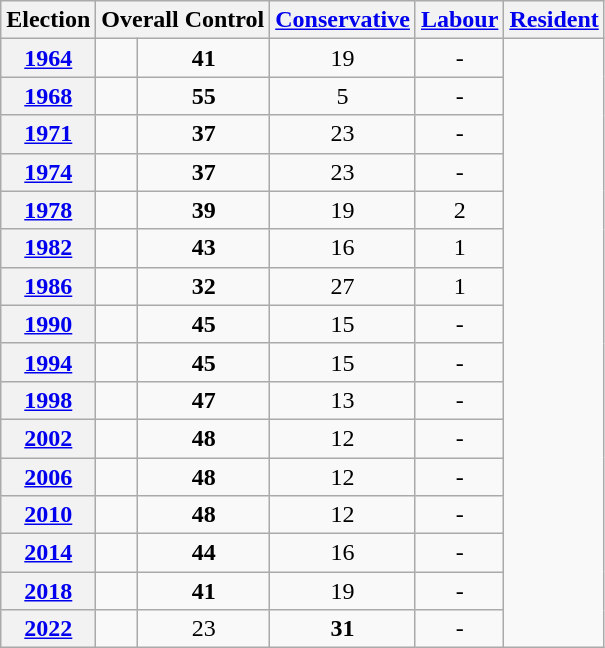<table class="wikitable">
<tr>
<th>Election</th>
<th colspan=2>Overall Control</th>
<th><a href='#'>Conservative</a></th>
<th><a href='#'>Labour</a></th>
<th><a href='#'>Resident</a></th>
</tr>
<tr>
<th><a href='#'>1964</a></th>
<td></td>
<td style="text-align: center;"><strong>41</strong></td>
<td style="text-align: center;">19</td>
<td style="text-align: center;">-</td>
</tr>
<tr>
<th><a href='#'>1968</a></th>
<td></td>
<td style="text-align: center;"><strong>55</strong></td>
<td style="text-align: center;">5</td>
<td style="text-align: center;">-</td>
</tr>
<tr>
<th><a href='#'>1971</a></th>
<td></td>
<td style="text-align: center;"><strong>37</strong></td>
<td style="text-align: center;">23</td>
<td style="text-align: center;">-</td>
</tr>
<tr>
<th><a href='#'>1974</a></th>
<td></td>
<td style="text-align: center;"><strong>37</strong></td>
<td style="text-align: center;">23</td>
<td style="text-align: center;">-</td>
</tr>
<tr>
<th><a href='#'>1978</a></th>
<td></td>
<td style="text-align: center;"><strong>39</strong></td>
<td style="text-align: center;">19</td>
<td style="text-align: center;">2</td>
</tr>
<tr>
<th><a href='#'>1982</a></th>
<td></td>
<td style="text-align: center;"><strong>43</strong></td>
<td style="text-align: center;">16</td>
<td style="text-align: center;">1</td>
</tr>
<tr>
<th><a href='#'>1986</a></th>
<td></td>
<td style="text-align: center;"><strong>32</strong></td>
<td style="text-align: center;">27</td>
<td style="text-align: center;">1</td>
</tr>
<tr>
<th><a href='#'>1990</a></th>
<td></td>
<td style="text-align: center;"><strong>45</strong></td>
<td style="text-align: center;">15</td>
<td style="text-align: center;">-</td>
</tr>
<tr>
<th><a href='#'>1994</a></th>
<td></td>
<td style="text-align: center;"><strong>45</strong></td>
<td style="text-align: center;">15</td>
<td style="text-align: center;">-</td>
</tr>
<tr>
<th><a href='#'>1998</a></th>
<td></td>
<td style="text-align: center;"><strong>47</strong></td>
<td style="text-align: center;">13</td>
<td style="text-align: center;">-</td>
</tr>
<tr>
<th><a href='#'>2002</a></th>
<td></td>
<td style="text-align: center;"><strong>48</strong></td>
<td style="text-align: center;">12</td>
<td style="text-align: center;">-</td>
</tr>
<tr>
<th><a href='#'>2006</a></th>
<td></td>
<td style="text-align: center;"><strong>48</strong></td>
<td style="text-align: center;">12</td>
<td style="text-align: center;">-</td>
</tr>
<tr>
<th><a href='#'>2010</a></th>
<td></td>
<td style="text-align: center;"><strong>48</strong></td>
<td style="text-align: center;">12</td>
<td style="text-align: center;">-</td>
</tr>
<tr>
<th><a href='#'>2014</a></th>
<td></td>
<td style="text-align: center;"><strong>44</strong></td>
<td style="text-align: center;">16</td>
<td style="text-align: center;">-</td>
</tr>
<tr>
<th><a href='#'>2018</a></th>
<td></td>
<td style="text-align: center;"><strong>41</strong></td>
<td style="text-align: center;">19</td>
<td style="text-align: center;">-</td>
</tr>
<tr>
<th><a href='#'>2022</a></th>
<td></td>
<td style="text-align: center;">23</td>
<td style="text-align: center;"><strong>31</strong></td>
<td style="text-align: center;">-</td>
</tr>
</table>
